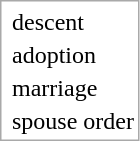<table style="border-spacing: 2px; border: 1px solid darkgray;">
<tr>
</tr>
<tr>
<td></td>
<td>descent</td>
</tr>
<tr>
<td></td>
<td>adoption</td>
</tr>
<tr>
<td></td>
<td>marriage</td>
</tr>
<tr>
<td></td>
<td>spouse order</td>
</tr>
</table>
